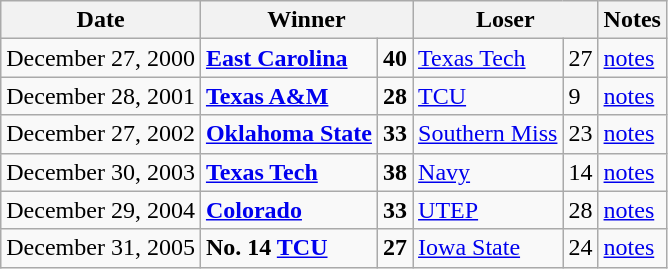<table class="wikitable">
<tr>
<th>Date</th>
<th colspan="2">Winner</th>
<th colspan="2">Loser</th>
<th>Notes</th>
</tr>
<tr>
<td>December 27, 2000</td>
<td><strong><a href='#'>East Carolina</a></strong></td>
<td><strong>40</strong></td>
<td><a href='#'>Texas Tech</a></td>
<td>27</td>
<td><a href='#'>notes</a></td>
</tr>
<tr>
<td>December 28, 2001</td>
<td><strong><a href='#'>Texas A&M</a></strong></td>
<td><strong>28</strong></td>
<td><a href='#'>TCU</a></td>
<td>9</td>
<td><a href='#'>notes</a></td>
</tr>
<tr>
<td>December 27, 2002</td>
<td><strong><a href='#'>Oklahoma State</a></strong></td>
<td><strong>33</strong></td>
<td><a href='#'>Southern Miss</a></td>
<td>23</td>
<td><a href='#'>notes</a></td>
</tr>
<tr>
<td>December 30, 2003</td>
<td><strong><a href='#'>Texas Tech</a></strong></td>
<td><strong>38</strong></td>
<td><a href='#'>Navy</a></td>
<td>14</td>
<td><a href='#'>notes</a></td>
</tr>
<tr>
<td>December 29, 2004</td>
<td><strong><a href='#'>Colorado</a></strong></td>
<td><strong>33</strong></td>
<td><a href='#'>UTEP</a></td>
<td>28</td>
<td><a href='#'>notes</a></td>
</tr>
<tr>
<td>December 31, 2005</td>
<td><strong>No. 14 <a href='#'>TCU</a></strong></td>
<td><strong>27</strong></td>
<td><a href='#'>Iowa State</a></td>
<td>24</td>
<td><a href='#'>notes</a></td>
</tr>
</table>
